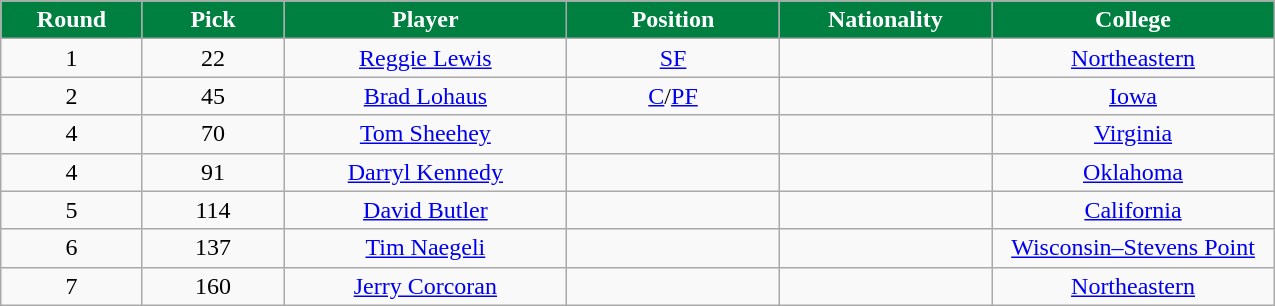<table class="wikitable sortable sortable">
<tr>
<th style="background:#008040; color:white" width="10%">Round</th>
<th style="background:#008040; color:white" width="10%">Pick</th>
<th style="background:#008040; color:white" width="20%">Player</th>
<th style="background:#008040; color:white" width="15%">Position</th>
<th style="background:#008040; color:white" width="15%">Nationality</th>
<th style="background:#008040; color:white" width="20%">College</th>
</tr>
<tr style="text-align: center">
<td>1</td>
<td>22</td>
<td><a href='#'>Reggie Lewis</a></td>
<td><a href='#'>SF</a></td>
<td></td>
<td><a href='#'>Northeastern</a></td>
</tr>
<tr style="text-align: center">
<td>2</td>
<td>45</td>
<td><a href='#'>Brad Lohaus</a></td>
<td><a href='#'>C</a>/<a href='#'>PF</a></td>
<td></td>
<td><a href='#'>Iowa</a></td>
</tr>
<tr style="text-align: center">
<td>4</td>
<td>70</td>
<td><a href='#'>Tom Sheehey</a></td>
<td></td>
<td></td>
<td><a href='#'>Virginia</a></td>
</tr>
<tr style="text-align: center">
<td>4</td>
<td>91</td>
<td><a href='#'>Darryl Kennedy</a></td>
<td></td>
<td></td>
<td><a href='#'>Oklahoma</a></td>
</tr>
<tr style="text-align: center">
<td>5</td>
<td>114</td>
<td><a href='#'>David Butler</a></td>
<td></td>
<td></td>
<td><a href='#'>California</a></td>
</tr>
<tr style="text-align: center">
<td>6</td>
<td>137</td>
<td><a href='#'>Tim Naegeli</a></td>
<td></td>
<td></td>
<td><a href='#'>Wisconsin–Stevens Point</a></td>
</tr>
<tr style="text-align: center">
<td>7</td>
<td>160</td>
<td><a href='#'>Jerry Corcoran</a></td>
<td></td>
<td></td>
<td><a href='#'>Northeastern</a></td>
</tr>
</table>
